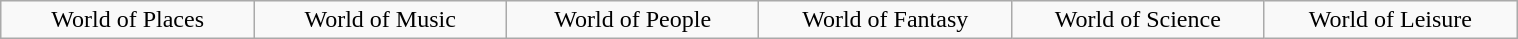<table class="wikitable" style="text-align: center; width: 80%; margin: 1em auto;">
<tr>
<td style="width:70pt;">World of Places</td>
<td style="width:70pt;">World of Music</td>
<td style="width:70pt;">World of People</td>
<td style="width:70pt;">World of Fantasy</td>
<td style="width:70pt;">World of Science</td>
<td style="width:70pt;">World of Leisure</td>
</tr>
</table>
